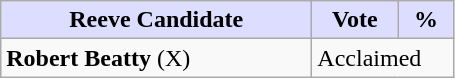<table class="wikitable">
<tr>
<th style="background:#ddf; width:200px;">Reeve Candidate</th>
<th style="background:#ddf; width:50px;">Vote</th>
<th style="background:#ddf; width:30px;">%</th>
</tr>
<tr>
<td><strong>Robert Beatty</strong> (X)</td>
<td colspan="2">Acclaimed</td>
</tr>
</table>
